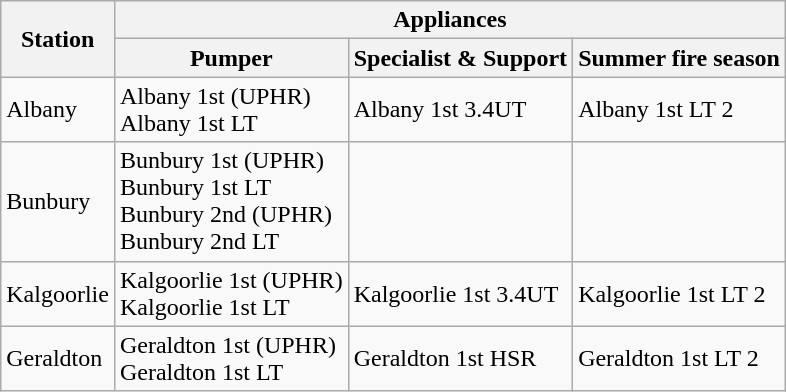<table class="wikitable">
<tr>
<th rowspan="2">Station</th>
<th colspan="3">Appliances</th>
</tr>
<tr>
<th>Pumper</th>
<th>Specialist & Support</th>
<th>Summer fire season</th>
</tr>
<tr>
<td>Albany</td>
<td>Albany 1st (UPHR)<br>Albany 1st LT</td>
<td>Albany 1st 3.4UT</td>
<td>Albany 1st LT 2</td>
</tr>
<tr>
<td>Bunbury</td>
<td>Bunbury 1st (UPHR)<br>Bunbury 1st LT<br>Bunbury 2nd (UPHR)<br>Bunbury 2nd LT</td>
<td></td>
<td></td>
</tr>
<tr>
<td>Kalgoorlie</td>
<td>Kalgoorlie 1st (UPHR)<br>Kalgoorlie 1st LT</td>
<td>Kalgoorlie 1st 3.4UT</td>
<td>Kalgoorlie 1st LT 2</td>
</tr>
<tr>
<td>Geraldton</td>
<td>Geraldton 1st (UPHR)<br>Geraldton 1st LT</td>
<td>Geraldton 1st HSR</td>
<td>Geraldton 1st LT 2</td>
</tr>
</table>
